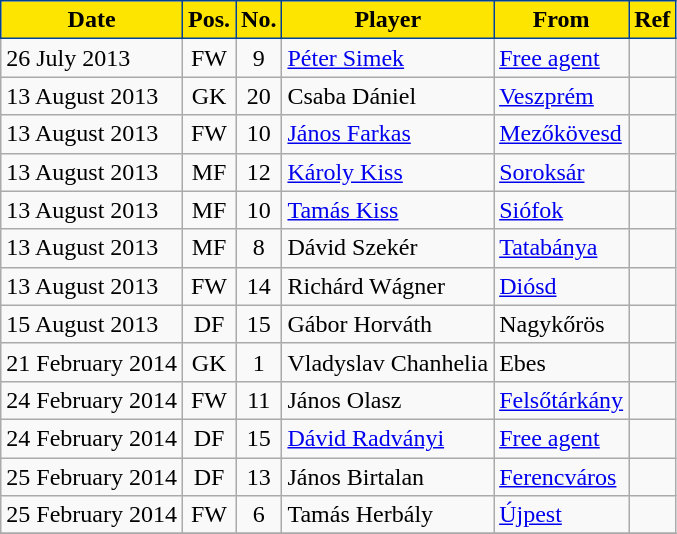<table class="wikitable plainrowheaders sortable">
<tr>
<th style="background-color:#FDE500;color:black;border:1px solid #004292">Date</th>
<th style="background-color:#FDE500;color:black;border:1px solid #004292">Pos.</th>
<th style="background-color:#FDE500;color:black;border:1px solid #004292">No.</th>
<th style="background-color:#FDE500;color:black;border:1px solid #004292">Player</th>
<th style="background-color:#FDE500;color:black;border:1px solid #004292">From</th>
<th style="background-color:#FDE500;color:black;border:1px solid #004292">Ref</th>
</tr>
<tr>
<td>26 July 2013</td>
<td style="text-align:center;">FW</td>
<td style="text-align:center;">9</td>
<td style="text-align:left;"> <a href='#'>Péter Simek</a></td>
<td style="text-align:left;"><a href='#'>Free agent</a></td>
<td></td>
</tr>
<tr>
<td>13 August 2013</td>
<td style="text-align:center;">GK</td>
<td style="text-align:center;">20</td>
<td style="text-align:left;"> Csaba Dániel</td>
<td style="text-align:left;"><a href='#'>Veszprém</a></td>
<td></td>
</tr>
<tr>
<td>13 August 2013</td>
<td style="text-align:center;">FW</td>
<td style="text-align:center;">10</td>
<td style="text-align:left;"> <a href='#'>János Farkas</a></td>
<td style="text-align:left;"><a href='#'>Mezőkövesd</a></td>
<td></td>
</tr>
<tr>
<td>13 August 2013</td>
<td style="text-align:center;">MF</td>
<td style="text-align:center;">12</td>
<td style="text-align:left;"> <a href='#'>Károly Kiss</a></td>
<td style="text-align:left;"><a href='#'>Soroksár</a></td>
<td></td>
</tr>
<tr>
<td>13 August 2013</td>
<td style="text-align:center;">MF</td>
<td style="text-align:center;">10</td>
<td style="text-align:left;"> <a href='#'>Tamás Kiss</a></td>
<td style="text-align:left;"><a href='#'>Siófok</a></td>
<td></td>
</tr>
<tr>
<td>13 August 2013</td>
<td style="text-align:center;">MF</td>
<td style="text-align:center;">8</td>
<td style="text-align:left;"> Dávid Szekér</td>
<td style="text-align:left;"><a href='#'>Tatabánya</a></td>
<td></td>
</tr>
<tr>
<td>13 August 2013</td>
<td style="text-align:center;">FW</td>
<td style="text-align:center;">14</td>
<td style="text-align:left;"> Richárd Wágner</td>
<td style="text-align:left;"><a href='#'>Diósd</a></td>
<td></td>
</tr>
<tr>
<td>15 August 2013</td>
<td style="text-align:center;">DF</td>
<td style="text-align:center;">15</td>
<td style="text-align:left;"> Gábor Horváth</td>
<td style="text-align:left;">Nagykőrös</td>
<td></td>
</tr>
<tr>
<td>21 February 2014</td>
<td style="text-align:center;">GK</td>
<td style="text-align:center;">1</td>
<td style="text-align:left;"> Vladyslav Chanhelia</td>
<td style="text-align:left;">Ebes</td>
<td></td>
</tr>
<tr>
<td>24 February 2014</td>
<td style="text-align:center;">FW</td>
<td style="text-align:center;">11</td>
<td style="text-align:left;"> János Olasz</td>
<td style="text-align:left;"><a href='#'>Felsőtárkány</a></td>
<td></td>
</tr>
<tr>
<td>24 February 2014</td>
<td style="text-align:center;">DF</td>
<td style="text-align:center;">15</td>
<td style="text-align:left;"> <a href='#'>Dávid Radványi</a></td>
<td style="text-align:left;"><a href='#'>Free agent</a></td>
<td></td>
</tr>
<tr>
<td>25 February 2014</td>
<td style="text-align:center;">DF</td>
<td style="text-align:center;">13</td>
<td style="text-align:left;"> János Birtalan</td>
<td style="text-align:left;"><a href='#'>Ferencváros</a></td>
<td></td>
</tr>
<tr>
<td>25 February 2014</td>
<td style="text-align:center;">FW</td>
<td style="text-align:center;">6</td>
<td style="text-align:left;"> Tamás Herbály</td>
<td style="text-align:left;"><a href='#'>Újpest</a></td>
<td></td>
</tr>
<tr>
</tr>
</table>
